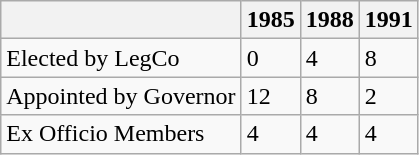<table class="wikitable">
<tr>
<th></th>
<th>1985</th>
<th>1988</th>
<th>1991</th>
</tr>
<tr>
<td>Elected by LegCo</td>
<td>0</td>
<td>4</td>
<td>8</td>
</tr>
<tr>
<td>Appointed by Governor</td>
<td>12</td>
<td>8</td>
<td>2</td>
</tr>
<tr>
<td>Ex Officio Members</td>
<td>4</td>
<td>4</td>
<td>4</td>
</tr>
</table>
